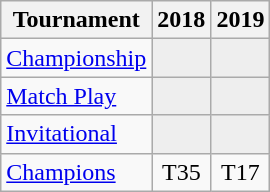<table class="wikitable" style="text-align:center;">
<tr>
<th>Tournament</th>
<th>2018</th>
<th>2019</th>
</tr>
<tr>
<td align="left"><a href='#'>Championship</a></td>
<td style="background:#eeeeee;"></td>
<td style="background:#eeeeee;"></td>
</tr>
<tr>
<td align="left"><a href='#'>Match Play</a></td>
<td style="background:#eeeeee;"></td>
<td style="background:#eeeeee;"></td>
</tr>
<tr>
<td align="left"><a href='#'>Invitational</a></td>
<td style="background:#eeeeee;"></td>
<td style="background:#eeeeee;"></td>
</tr>
<tr>
<td align="left"><a href='#'>Champions</a></td>
<td>T35</td>
<td>T17</td>
</tr>
</table>
